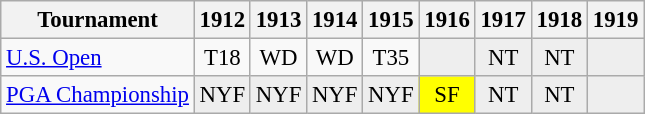<table class="wikitable" style="font-size:95%;text-align:center;">
<tr>
<th>Tournament</th>
<th>1912</th>
<th>1913</th>
<th>1914</th>
<th>1915</th>
<th>1916</th>
<th>1917</th>
<th>1918</th>
<th>1919</th>
</tr>
<tr>
<td align=left><a href='#'>U.S. Open</a></td>
<td>T18</td>
<td>WD</td>
<td>WD</td>
<td>T35</td>
<td style="background:#eeeeee;"></td>
<td style="background:#eeeeee;">NT</td>
<td style="background:#eeeeee;">NT</td>
<td style="background:#eeeeee;"></td>
</tr>
<tr>
<td align=left><a href='#'>PGA Championship</a></td>
<td style="background:#eeeeee;">NYF</td>
<td style="background:#eeeeee;">NYF</td>
<td style="background:#eeeeee;">NYF</td>
<td style="background:#eeeeee;">NYF</td>
<td style="background:yellow;">SF</td>
<td style="background:#eeeeee;">NT</td>
<td style="background:#eeeeee;">NT</td>
<td style="background:#eeeeee;"></td>
</tr>
</table>
